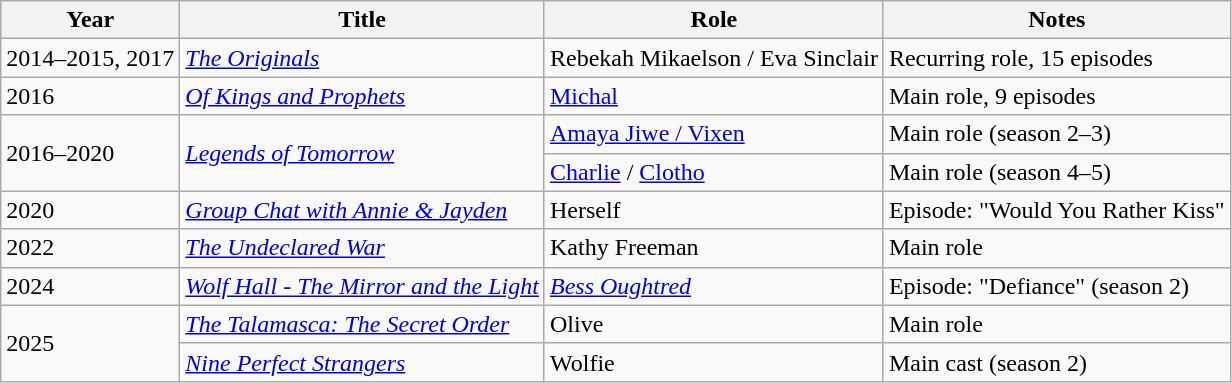<table class="wikitable sortable">
<tr>
<th>Year</th>
<th>Title</th>
<th>Role</th>
<th class="unsortable">Notes</th>
</tr>
<tr>
<td>2014–2015, 2017</td>
<td><em><a href='#'>The Originals</a></em></td>
<td>Rebekah Mikaelson / Eva Sinclair</td>
<td>Recurring role, 15 episodes</td>
</tr>
<tr>
<td>2016</td>
<td><em><a href='#'>Of Kings and Prophets</a></em></td>
<td><a href='#'>Michal</a></td>
<td>Main role, 9 episodes</td>
</tr>
<tr>
<td rowspan="2">2016–2020</td>
<td rowspan="2"><em><a href='#'>Legends of Tomorrow</a></em></td>
<td><a href='#'>Amaya Jiwe / Vixen</a></td>
<td>Main role (season 2–3)</td>
</tr>
<tr>
<td><a href='#'>Charlie</a> / <a href='#'>Clotho</a></td>
<td>Main role (season 4–5)</td>
</tr>
<tr>
<td>2020</td>
<td><em><a href='#'>Group Chat with Annie & Jayden</a></em></td>
<td>Herself</td>
<td>Episode: "Would You Rather Kiss"</td>
</tr>
<tr>
<td>2022</td>
<td><em><a href='#'>The Undeclared War</a></em></td>
<td>Kathy Freeman</td>
<td>Main role</td>
</tr>
<tr>
<td>2024</td>
<td><em><a href='#'>Wolf Hall - The Mirror and the Light</a></em></td>
<td><em><a href='#'>Bess Oughtred</a></em></td>
<td>Episode: "Defiance" (season 2)</td>
</tr>
<tr>
<td rowspan="2">2025</td>
<td><em><a href='#'>The Talamasca: The Secret Order</a></em></td>
<td>Olive</td>
<td>Main role</td>
</tr>
<tr>
<td><em><a href='#'>Nine Perfect Strangers</a></em></td>
<td>Wolfie</td>
<td>Main cast (season 2)</td>
</tr>
</table>
